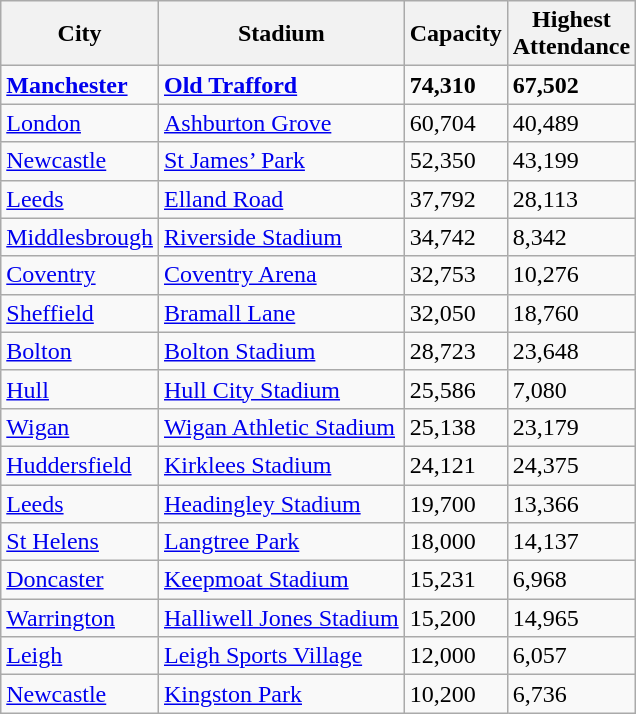<table class = "wikitable">
<tr>
<th>City</th>
<th>Stadium</th>
<th>Capacity</th>
<th>Highest<br>Attendance</th>
</tr>
<tr>
<td><strong><a href='#'>Manchester</a></strong></td>
<td><strong><a href='#'>Old Trafford</a></strong></td>
<td><strong>74,310</strong></td>
<td><strong>67,502</strong></td>
</tr>
<tr>
<td><a href='#'>London</a></td>
<td><a href='#'>Ashburton Grove</a></td>
<td>60,704</td>
<td>40,489</td>
</tr>
<tr>
<td><a href='#'>Newcastle</a></td>
<td><a href='#'>St James’ Park</a></td>
<td>52,350</td>
<td>43,199</td>
</tr>
<tr>
<td><a href='#'>Leeds</a></td>
<td><a href='#'>Elland Road</a></td>
<td>37,792</td>
<td>28,113</td>
</tr>
<tr>
<td><a href='#'>Middlesbrough</a></td>
<td><a href='#'>Riverside Stadium</a></td>
<td>34,742</td>
<td>8,342</td>
</tr>
<tr>
<td><a href='#'>Coventry</a></td>
<td><a href='#'>Coventry Arena</a></td>
<td>32,753</td>
<td>10,276</td>
</tr>
<tr>
<td><a href='#'>Sheffield</a></td>
<td><a href='#'>Bramall Lane</a></td>
<td>32,050</td>
<td>18,760</td>
</tr>
<tr>
<td><a href='#'>Bolton</a></td>
<td><a href='#'>Bolton Stadium</a></td>
<td>28,723</td>
<td>23,648</td>
</tr>
<tr>
<td><a href='#'>Hull</a></td>
<td><a href='#'>Hull City Stadium</a></td>
<td>25,586</td>
<td>7,080</td>
</tr>
<tr>
<td><a href='#'>Wigan</a></td>
<td><a href='#'>Wigan Athletic Stadium</a></td>
<td>25,138</td>
<td>23,179</td>
</tr>
<tr>
<td><a href='#'>Huddersfield</a></td>
<td><a href='#'>Kirklees Stadium</a></td>
<td>24,121</td>
<td>24,375</td>
</tr>
<tr>
<td><a href='#'>Leeds</a></td>
<td><a href='#'>Headingley Stadium</a></td>
<td>19,700</td>
<td>13,366</td>
</tr>
<tr>
<td><a href='#'>St Helens</a></td>
<td><a href='#'>Langtree Park</a></td>
<td>18,000</td>
<td>14,137</td>
</tr>
<tr>
<td><a href='#'>Doncaster</a></td>
<td><a href='#'>Keepmoat Stadium</a></td>
<td>15,231</td>
<td>6,968</td>
</tr>
<tr>
<td><a href='#'>Warrington</a></td>
<td><a href='#'>Halliwell Jones Stadium</a></td>
<td>15,200</td>
<td>14,965</td>
</tr>
<tr>
<td><a href='#'>Leigh</a></td>
<td><a href='#'>Leigh Sports Village</a></td>
<td>12,000</td>
<td>6,057</td>
</tr>
<tr>
<td><a href='#'>Newcastle</a></td>
<td><a href='#'>Kingston Park</a></td>
<td>10,200</td>
<td>6,736</td>
</tr>
</table>
